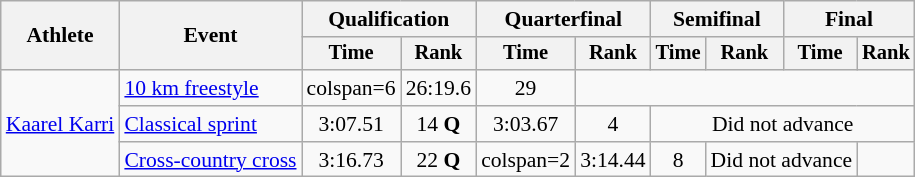<table class="wikitable" style="font-size:90%">
<tr>
<th rowspan="2">Athlete</th>
<th rowspan="2">Event</th>
<th colspan="2">Qualification</th>
<th colspan="2">Quarterfinal</th>
<th colspan="2">Semifinal</th>
<th colspan="2">Final</th>
</tr>
<tr style="font-size:95%">
<th>Time</th>
<th>Rank</th>
<th>Time</th>
<th>Rank</th>
<th>Time</th>
<th>Rank</th>
<th>Time</th>
<th>Rank</th>
</tr>
<tr align=center>
<td align=left rowspan=3><a href='#'>Kaarel Karri</a></td>
<td align=left><a href='#'>10 km freestyle</a></td>
<td>colspan=6 </td>
<td>26:19.6</td>
<td>29</td>
</tr>
<tr align=center>
<td align=left><a href='#'>Classical sprint</a></td>
<td>3:07.51</td>
<td>14 <strong>Q</strong></td>
<td>3:03.67</td>
<td>4</td>
<td colspan=4>Did not advance</td>
</tr>
<tr align=center>
<td align=left><a href='#'>Cross-country cross</a></td>
<td>3:16.73</td>
<td>22 <strong>Q</strong></td>
<td>colspan=2 </td>
<td>3:14.44</td>
<td>8</td>
<td colspan=2>Did not advance</td>
</tr>
</table>
